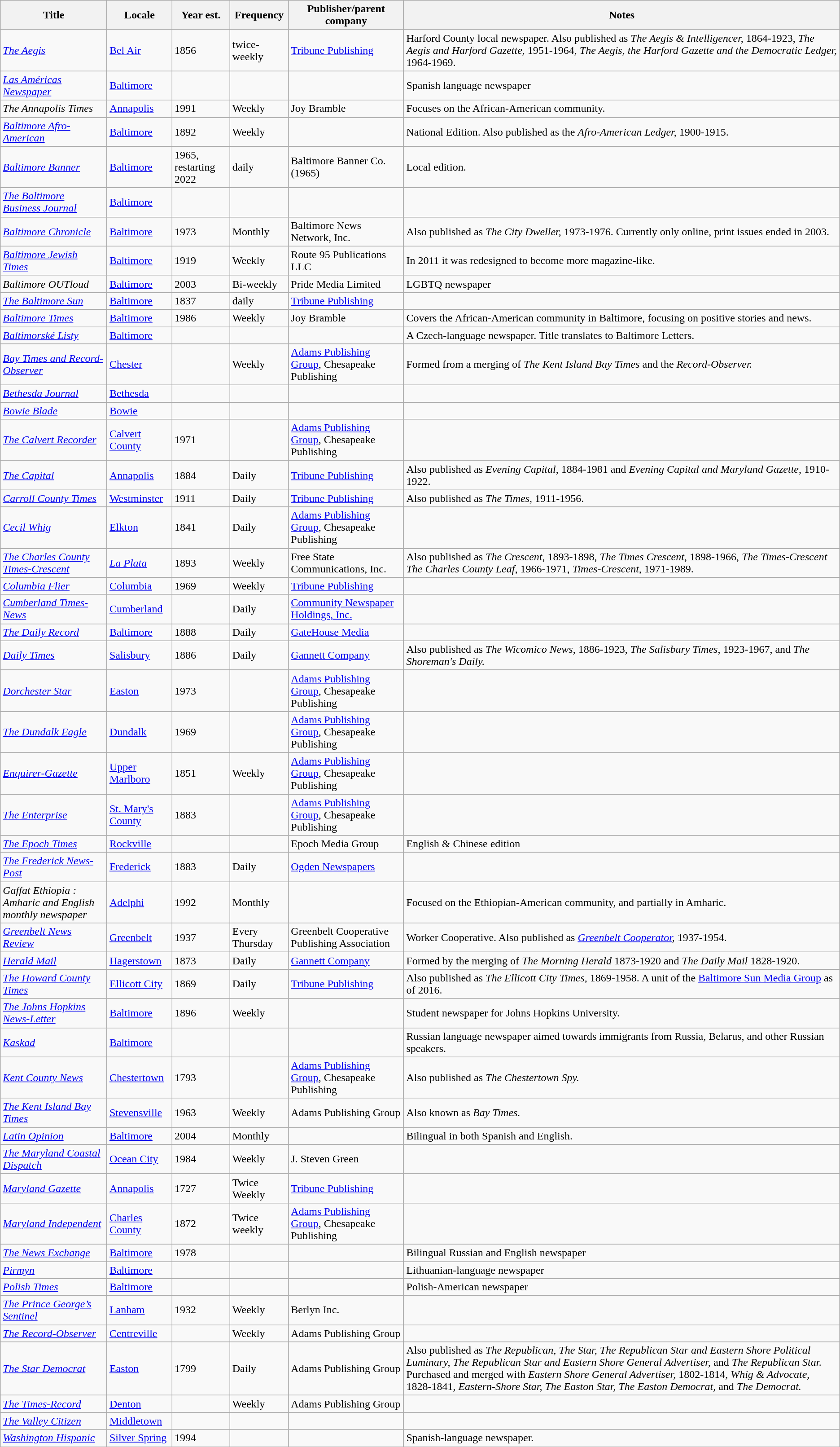<table class="wikitable sortable">
<tr>
<th>Title</th>
<th>Locale</th>
<th>Year est.</th>
<th>Frequency</th>
<th>Publisher/parent company</th>
<th>Notes</th>
</tr>
<tr>
<td><em><a href='#'>The Aegis</a></em></td>
<td><a href='#'>Bel Air</a></td>
<td>1856</td>
<td>twice-weekly</td>
<td><a href='#'>Tribune Publishing</a></td>
<td>Harford County local newspaper. Also published as <em>The Aegis & Intelligencer,</em> 1864-1923, <em>The Aegis and Harford Gazette,</em> 1951-1964, <em>The Aegis, the Harford Gazette and the Democratic Ledger,</em> 1964-1969.</td>
</tr>
<tr>
<td><em><a href='#'>Las Américas Newspaper</a></em></td>
<td><a href='#'>Baltimore</a></td>
<td></td>
<td></td>
<td></td>
<td>Spanish language newspaper</td>
</tr>
<tr>
<td><em>The Annapolis Times</em></td>
<td><a href='#'>Annapolis</a></td>
<td>1991</td>
<td>Weekly</td>
<td>Joy Bramble</td>
<td>Focuses on the African-American community.</td>
</tr>
<tr>
<td><em><a href='#'>Baltimore Afro-American</a></em></td>
<td><a href='#'>Baltimore</a></td>
<td>1892</td>
<td>Weekly</td>
<td></td>
<td>National Edition. Also published as the <em>Afro-American Ledger,</em> 1900-1915.</td>
</tr>
<tr>
<td><em><a href='#'>Baltimore Banner</a></em></td>
<td><a href='#'>Baltimore</a></td>
<td>1965, restarting 2022</td>
<td>daily</td>
<td>Baltimore Banner Co. (1965)</td>
<td>Local edition.</td>
</tr>
<tr>
<td><em><a href='#'>The Baltimore Business Journal</a></em></td>
<td><a href='#'>Baltimore</a></td>
<td></td>
<td></td>
<td></td>
<td></td>
</tr>
<tr>
<td><em><a href='#'>Baltimore Chronicle</a></em></td>
<td><a href='#'>Baltimore</a></td>
<td>1973</td>
<td>Monthly</td>
<td>Baltimore News Network, Inc.</td>
<td>Also published as <em>The City Dweller,</em> 1973-1976. Currently only online, print issues ended in 2003.</td>
</tr>
<tr>
<td><em><a href='#'>Baltimore Jewish Times</a></em></td>
<td><a href='#'>Baltimore</a></td>
<td>1919</td>
<td>Weekly</td>
<td>Route 95 Publications LLC</td>
<td>In 2011 it was redesigned to become more magazine-like.</td>
</tr>
<tr>
<td><em>Baltimore OUTloud</em></td>
<td><a href='#'>Baltimore</a></td>
<td>2003</td>
<td>Bi-weekly</td>
<td>Pride Media Limited</td>
<td>LGBTQ newspaper</td>
</tr>
<tr>
<td><em><a href='#'>The Baltimore Sun</a></em></td>
<td><a href='#'>Baltimore</a></td>
<td>1837</td>
<td>daily</td>
<td><a href='#'>Tribune Publishing</a></td>
<td></td>
</tr>
<tr>
<td><em><a href='#'>Baltimore Times</a></em></td>
<td><a href='#'>Baltimore</a></td>
<td>1986</td>
<td>Weekly</td>
<td>Joy Bramble</td>
<td>Covers the African-American community in Baltimore, focusing on positive stories and news.</td>
</tr>
<tr>
<td><em><a href='#'>Baltimorské Listy</a></em></td>
<td><a href='#'>Baltimore</a></td>
<td></td>
<td></td>
<td></td>
<td>A Czech-language newspaper. Title translates to Baltimore Letters.</td>
</tr>
<tr>
<td><em><a href='#'>Bay Times and Record-Observer</a></em></td>
<td><a href='#'>Chester</a></td>
<td></td>
<td>Weekly</td>
<td><a href='#'>Adams Publishing Group</a>, Chesapeake Publishing</td>
<td>Formed from a merging of <em>The Kent Island Bay Times</em> and the <em>Record-Observer.</em></td>
</tr>
<tr>
<td><em><a href='#'>Bethesda Journal</a></em></td>
<td><a href='#'>Bethesda</a></td>
<td></td>
<td></td>
<td></td>
<td></td>
</tr>
<tr>
<td><em><a href='#'>Bowie Blade</a></em></td>
<td><a href='#'>Bowie</a></td>
<td></td>
<td></td>
<td></td>
<td></td>
</tr>
<tr>
<td><em><a href='#'>The Calvert Recorder</a></em></td>
<td><a href='#'>Calvert County</a></td>
<td>1971</td>
<td></td>
<td><a href='#'>Adams Publishing Group</a>, Chesapeake Publishing</td>
<td></td>
</tr>
<tr>
<td><em><a href='#'>The Capital</a></em></td>
<td><a href='#'>Annapolis</a></td>
<td>1884</td>
<td>Daily</td>
<td><a href='#'>Tribune Publishing</a></td>
<td>Also published as <em>Evening Capital,</em> 1884-1981 and <em>Evening Capital and Maryland Gazette,</em> 1910-1922.</td>
</tr>
<tr>
<td><em><a href='#'>Carroll County Times</a></em></td>
<td><a href='#'>Westminster</a></td>
<td>1911</td>
<td>Daily</td>
<td><a href='#'>Tribune Publishing</a></td>
<td>Also published as <em>The Times,</em> 1911-1956.</td>
</tr>
<tr>
<td><em><a href='#'>Cecil Whig</a></em></td>
<td><a href='#'>Elkton</a></td>
<td>1841</td>
<td>Daily</td>
<td><a href='#'>Adams Publishing Group</a>, Chesapeake Publishing</td>
<td></td>
</tr>
<tr>
<td><em> <a href='#'>The Charles County Times-Crescent</a></em></td>
<td><em><a href='#'>La Plata</a></em></td>
<td>1893</td>
<td>Weekly</td>
<td>Free State Communications, Inc.</td>
<td>Also published as <em>The Crescent,</em> 1893-1898, <em>The Times Crescent,</em> 1898-1966, <em>The Times-Crescent The Charles County Leaf,</em> 1966-1971, <em>Times-Crescent,</em> 1971-1989.</td>
</tr>
<tr>
<td><em><a href='#'>Columbia Flier</a></em></td>
<td><a href='#'>Columbia</a></td>
<td>1969</td>
<td>Weekly</td>
<td><a href='#'>Tribune Publishing</a></td>
<td></td>
</tr>
<tr>
<td><em><a href='#'>Cumberland Times-News</a></em></td>
<td><a href='#'>Cumberland</a></td>
<td></td>
<td>Daily</td>
<td><a href='#'>Community Newspaper Holdings, Inc.</a></td>
<td></td>
</tr>
<tr>
<td><em><a href='#'>The Daily Record</a></em></td>
<td><a href='#'>Baltimore</a></td>
<td>1888</td>
<td>Daily</td>
<td><a href='#'>GateHouse Media</a></td>
<td></td>
</tr>
<tr>
<td><em><a href='#'>Daily Times</a></em></td>
<td><a href='#'>Salisbury</a></td>
<td>1886</td>
<td>Daily</td>
<td><a href='#'>Gannett Company</a></td>
<td>Also published as <em>The Wicomico News,</em> 1886-1923, <em>The Salisbury Times,</em> 1923-1967, and <em>The Shoreman's Daily.</em></td>
</tr>
<tr>
<td><em><a href='#'>Dorchester Star</a></em></td>
<td><a href='#'>Easton</a></td>
<td>1973</td>
<td></td>
<td><a href='#'>Adams Publishing Group</a>, Chesapeake Publishing</td>
<td></td>
</tr>
<tr>
<td><em><a href='#'>The Dundalk Eagle</a></em></td>
<td><a href='#'>Dundalk</a></td>
<td>1969</td>
<td></td>
<td><a href='#'>Adams Publishing Group</a>, Chesapeake Publishing</td>
<td></td>
</tr>
<tr>
<td><em><a href='#'>Enquirer-Gazette</a></em></td>
<td><a href='#'>Upper Marlboro</a></td>
<td>1851</td>
<td>Weekly </td>
<td><a href='#'>Adams Publishing Group</a>, Chesapeake Publishing</td>
<td></td>
</tr>
<tr>
<td><em><a href='#'>The Enterprise</a></em></td>
<td><a href='#'>St. Mary's County</a></td>
<td>1883</td>
<td></td>
<td><a href='#'>Adams Publishing Group</a>, Chesapeake Publishing</td>
<td></td>
</tr>
<tr>
<td><em><a href='#'>The Epoch Times</a></em></td>
<td><a href='#'>Rockville</a></td>
<td></td>
<td></td>
<td>Epoch Media Group</td>
<td>English & Chinese edition</td>
</tr>
<tr>
<td><em><a href='#'>The Frederick News-Post</a></em></td>
<td><a href='#'>Frederick</a></td>
<td>1883</td>
<td>Daily</td>
<td><a href='#'>Ogden Newspapers</a></td>
<td></td>
</tr>
<tr>
<td><em>Gaffat Ethiopia : Amharic and English monthly newspaper</em></td>
<td><a href='#'>Adelphi</a></td>
<td>1992</td>
<td>Monthly</td>
<td></td>
<td>Focused on the Ethiopian-American community, and partially in Amharic.</td>
</tr>
<tr>
<td><em><a href='#'>Greenbelt News Review</a></em></td>
<td><a href='#'>Greenbelt</a></td>
<td>1937</td>
<td>Every Thursday</td>
<td>Greenbelt Cooperative Publishing Association</td>
<td>Worker Cooperative. Also published as <em><a href='#'>Greenbelt Cooperator</a>,</em> 1937-1954.</td>
</tr>
<tr>
<td><em><a href='#'>Herald Mail</a></em></td>
<td><a href='#'>Hagerstown</a></td>
<td>1873</td>
<td>Daily</td>
<td><a href='#'>Gannett Company</a></td>
<td>Formed by the merging of <em>The Morning Herald</em> 1873-1920 and <em>The Daily Mail</em> 1828-1920.</td>
</tr>
<tr>
<td><em><a href='#'>The Howard County Times</a></em></td>
<td><a href='#'>Ellicott City</a></td>
<td>1869</td>
<td>Daily</td>
<td><a href='#'>Tribune Publishing</a></td>
<td>Also published as <em>The Ellicott City Times,</em> 1869-1958. A unit of the <a href='#'>Baltimore Sun Media Group</a> as of 2016.</td>
</tr>
<tr>
<td><em><a href='#'>The Johns Hopkins News-Letter</a></em></td>
<td><a href='#'>Baltimore</a></td>
<td>1896</td>
<td>Weekly</td>
<td></td>
<td>Student newspaper for Johns Hopkins University.</td>
</tr>
<tr>
<td><em><a href='#'>Kaskad</a></em></td>
<td><a href='#'>Baltimore</a></td>
<td></td>
<td></td>
<td></td>
<td>Russian language newspaper aimed towards immigrants from Russia, Belarus, and other Russian speakers.</td>
</tr>
<tr>
<td><em><a href='#'>Kent County News</a></em></td>
<td><a href='#'>Chestertown</a></td>
<td>1793</td>
<td></td>
<td><a href='#'>Adams Publishing Group</a>, Chesapeake Publishing</td>
<td>Also published as <em>The Chestertown Spy.</em></td>
</tr>
<tr>
<td><em><a href='#'>The Kent Island Bay Times</a></em></td>
<td><a href='#'>Stevensville</a></td>
<td>1963</td>
<td>Weekly</td>
<td>Adams Publishing Group</td>
<td>Also known as <em>Bay Times.</em></td>
</tr>
<tr>
<td><em><a href='#'>Latin Opinion</a></em></td>
<td><a href='#'>Baltimore</a></td>
<td>2004</td>
<td>Monthly</td>
<td></td>
<td>Bilingual in both Spanish and English.</td>
</tr>
<tr>
<td><em><a href='#'>The Maryland Coastal Dispatch</a></em></td>
<td><a href='#'>Ocean City</a></td>
<td>1984</td>
<td>Weekly</td>
<td>J. Steven Green</td>
<td></td>
</tr>
<tr>
<td><em><a href='#'>Maryland Gazette</a></em></td>
<td><a href='#'>Annapolis</a></td>
<td>1727</td>
<td>Twice Weekly</td>
<td><a href='#'>Tribune Publishing</a></td>
<td></td>
</tr>
<tr>
<td><em><a href='#'>Maryland Independent</a></em></td>
<td><a href='#'>Charles County</a></td>
<td>1872</td>
<td>Twice weekly </td>
<td><a href='#'>Adams Publishing Group</a>, Chesapeake Publishing</td>
<td></td>
</tr>
<tr>
<td><em><a href='#'>The News Exchange</a></em></td>
<td><a href='#'>Baltimore</a></td>
<td>1978</td>
<td></td>
<td></td>
<td>Bilingual Russian and English newspaper</td>
</tr>
<tr>
<td><em><a href='#'>Pirmyn</a></em></td>
<td><a href='#'>Baltimore</a></td>
<td></td>
<td></td>
<td></td>
<td>Lithuanian-language newspaper</td>
</tr>
<tr>
<td><em><a href='#'>Polish Times</a></em></td>
<td><a href='#'>Baltimore</a></td>
<td></td>
<td></td>
<td></td>
<td>Polish-American newspaper</td>
</tr>
<tr>
<td><em><a href='#'>The Prince George’s Sentinel</a></em></td>
<td><a href='#'>Lanham</a></td>
<td>1932</td>
<td>Weekly</td>
<td>Berlyn Inc.</td>
<td></td>
</tr>
<tr>
<td><em><a href='#'>The Record-Observer</a></em></td>
<td><a href='#'>Centreville</a></td>
<td></td>
<td>Weekly</td>
<td>Adams Publishing Group</td>
<td></td>
</tr>
<tr>
<td><em><a href='#'>The Star Democrat</a></em></td>
<td><a href='#'>Easton</a></td>
<td>1799</td>
<td>Daily</td>
<td>Adams Publishing Group</td>
<td>Also published as <em>The Republican,</em> <em>The Star,</em> <em>The Republican Star and Eastern Shore Political Luminary,</em> <em>The Republican Star and Eastern Shore General Advertiser,</em> and <em>The Republican Star.</em> Purchased and merged with <em>Eastern Shore General Advertiser,</em> 1802-1814, <em>Whig & Advocate,</em> 1828-1841, <em>Eastern-Shore Star,</em> <em>The Easton Star,</em> <em>The Easton Democrat,</em> and <em>The Democrat.</em></td>
</tr>
<tr>
<td><em><a href='#'>The Times-Record</a></em></td>
<td><a href='#'>Denton</a></td>
<td></td>
<td>Weekly</td>
<td>Adams Publishing Group</td>
<td></td>
</tr>
<tr>
<td><em><a href='#'>The Valley Citizen</a></em></td>
<td><a href='#'>Middletown</a></td>
<td></td>
<td></td>
<td></td>
<td></td>
</tr>
<tr>
<td><em><a href='#'>Washington Hispanic</a></em></td>
<td><a href='#'>Silver Spring</a></td>
<td>1994</td>
<td></td>
<td></td>
<td>Spanish-language newspaper.</td>
</tr>
</table>
